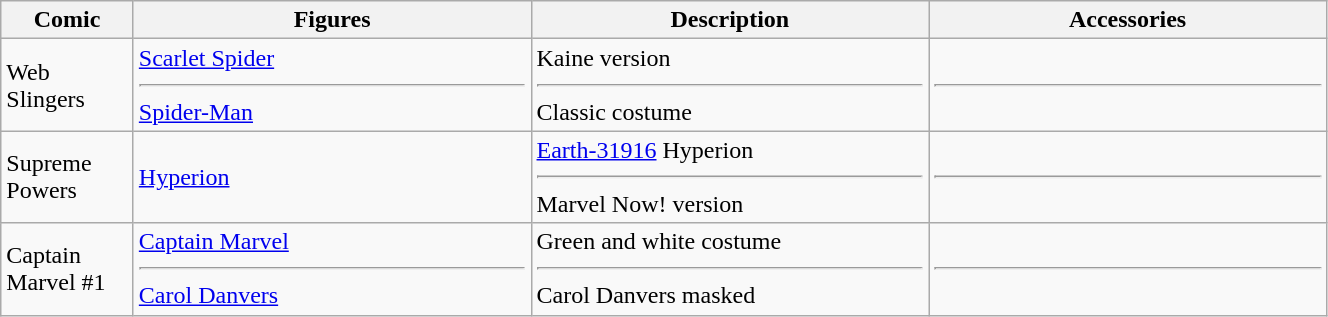<table class="wikitable" width="70%">
<tr>
<th width=10%>Comic</th>
<th width=30%>Figures</th>
<th width=30%>Description</th>
<th width=30%>Accessories</th>
</tr>
<tr>
<td>Web Slingers</td>
<td><a href='#'>Scarlet Spider</a><hr><a href='#'>Spider-Man</a></td>
<td>Kaine version<hr>Classic costume</td>
<td> <hr> </td>
</tr>
<tr>
<td>Supreme Powers</td>
<td><a href='#'>Hyperion</a></td>
<td><a href='#'>Earth-31916</a> Hyperion<hr> Marvel Now! version</td>
<td> <hr> </td>
</tr>
<tr>
<td>Captain Marvel #1</td>
<td><a href='#'>Captain Marvel</a><hr><a href='#'>Carol Danvers</a></td>
<td>Green and white costume<hr>Carol Danvers masked</td>
<td> <hr> </td>
</tr>
</table>
